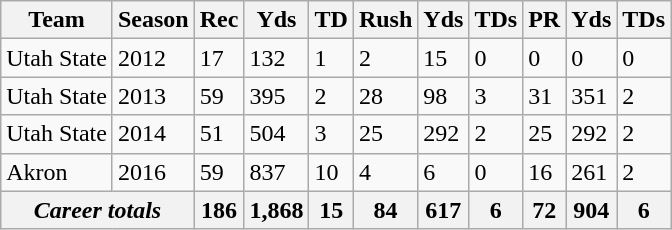<table class="wikitable">
<tr>
<th>Team</th>
<th>Season</th>
<th>Rec</th>
<th>Yds</th>
<th>TD</th>
<th>Rush</th>
<th>Yds</th>
<th>TDs</th>
<th>PR</th>
<th>Yds</th>
<th>TDs</th>
</tr>
<tr>
<td>Utah State</td>
<td>2012</td>
<td>17</td>
<td>132</td>
<td>1</td>
<td>2</td>
<td>15</td>
<td>0</td>
<td>0</td>
<td>0</td>
<td>0</td>
</tr>
<tr>
<td>Utah State</td>
<td>2013</td>
<td>59</td>
<td>395</td>
<td>2</td>
<td>28</td>
<td>98</td>
<td>3</td>
<td>31</td>
<td>351</td>
<td>2</td>
</tr>
<tr>
<td>Utah State</td>
<td>2014</td>
<td>51</td>
<td>504</td>
<td>3</td>
<td>25</td>
<td>292</td>
<td>2</td>
<td>25</td>
<td>292</td>
<td>2</td>
</tr>
<tr>
<td>Akron</td>
<td>2016</td>
<td>59</td>
<td>837</td>
<td>10</td>
<td>4</td>
<td>6</td>
<td>0</td>
<td>16</td>
<td>261</td>
<td>2</td>
</tr>
<tr>
<th colspan="2"><em>Career totals</em></th>
<th>186</th>
<th>1,868</th>
<th>15</th>
<th>84</th>
<th>617</th>
<th>6</th>
<th>72</th>
<th>904</th>
<th>6</th>
</tr>
</table>
